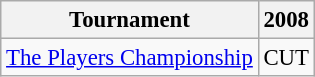<table class="wikitable" style="font-size:95%;text-align:center;">
<tr>
<th>Tournament</th>
<th>2008</th>
</tr>
<tr>
<td align=left><a href='#'>The Players Championship</a></td>
<td>CUT</td>
</tr>
</table>
